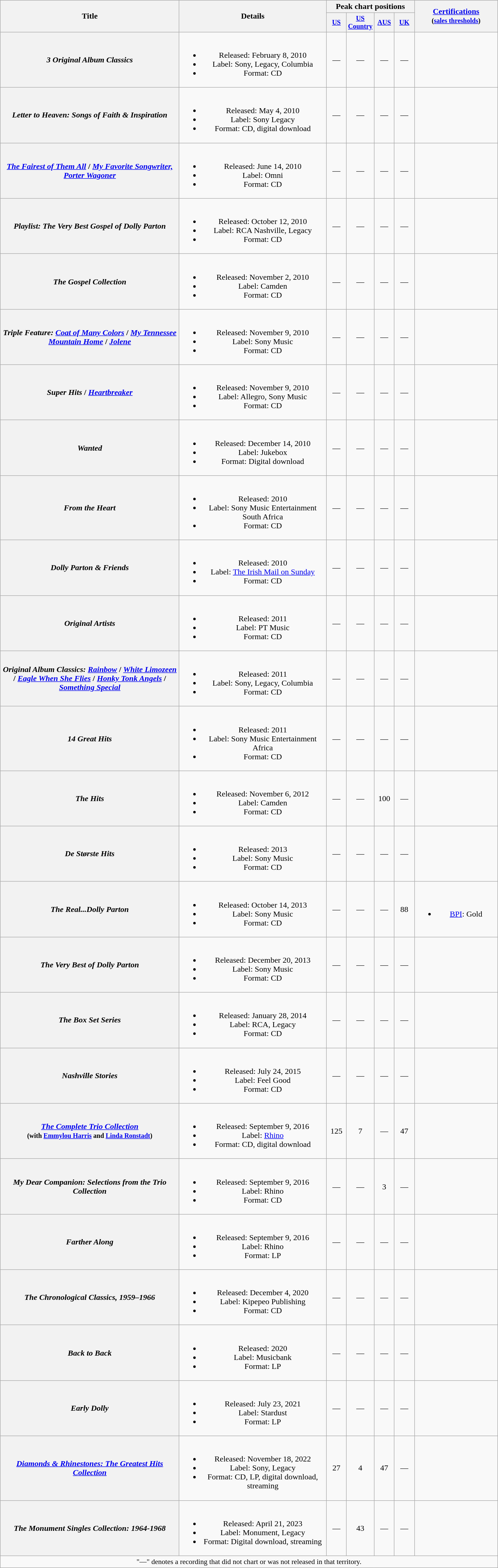<table class="wikitable plainrowheaders" style="text-align:center;">
<tr>
<th rowspan="2" style="width:22em;">Title</th>
<th rowspan="2" style="width:18em;">Details</th>
<th colspan="4">Peak chart positions</th>
<th rowspan="2" style="width:10em;"><a href='#'>Certifications</a><br><small>(<a href='#'>sales thresholds</a>)</small></th>
</tr>
<tr>
<th scope="col" style="width:2.5em;font-size:85%;"><a href='#'>US</a><br></th>
<th scope="col" style="width:2.5em;font-size:85%;"><a href='#'>US Country</a><br></th>
<th scope="col" style="width:2.5em;font-size:85%;"><a href='#'>AUS</a><br></th>
<th scope="col" style="width:2.5em;font-size:85%;"><a href='#'>UK</a><br></th>
</tr>
<tr>
<th scope="row"><em>3 Original Album Classics</em><br></th>
<td><br><ul><li>Released: February 8, 2010</li><li>Label: Sony, Legacy, Columbia</li><li>Format: CD</li></ul></td>
<td>—</td>
<td>—</td>
<td>—</td>
<td>—</td>
<td></td>
</tr>
<tr>
<th scope="row"><em>Letter to Heaven: Songs of Faith & Inspiration</em></th>
<td><br><ul><li>Released: May 4, 2010</li><li>Label: Sony Legacy</li><li>Format: CD, digital download</li></ul></td>
<td>—</td>
<td>—</td>
<td>—</td>
<td>—</td>
<td></td>
</tr>
<tr>
<th scope="row"><em><a href='#'>The Fairest of Them All</a></em> / <em><a href='#'>My Favorite Songwriter, Porter Wagoner</a></em></th>
<td><br><ul><li>Released: June 14, 2010</li><li>Label: Omni</li><li>Format: CD</li></ul></td>
<td>—</td>
<td>—</td>
<td>—</td>
<td>—</td>
<td></td>
</tr>
<tr>
<th scope="row"><em>Playlist: The Very Best Gospel of Dolly Parton</em></th>
<td><br><ul><li>Released: October 12, 2010</li><li>Label: RCA Nashville, Legacy</li><li>Format: CD</li></ul></td>
<td>—</td>
<td>—</td>
<td>—</td>
<td>—</td>
<td></td>
</tr>
<tr>
<th scope="row"><em>The Gospel Collection</em></th>
<td><br><ul><li>Released: November 2, 2010</li><li>Label: Camden</li><li>Format: CD</li></ul></td>
<td>—</td>
<td>—</td>
<td>—</td>
<td>—</td>
<td></td>
</tr>
<tr>
<th scope="row"><em>Triple Feature: <a href='#'>Coat of Many Colors</a></em> / <em><a href='#'>My Tennessee Mountain Home</a></em> / <em><a href='#'>Jolene</a></em></th>
<td><br><ul><li>Released: November 9, 2010</li><li>Label: Sony Music</li><li>Format: CD</li></ul></td>
<td>—</td>
<td>—</td>
<td>—</td>
<td>—</td>
<td></td>
</tr>
<tr>
<th scope="row"><em>Super Hits</em> / <em><a href='#'>Heartbreaker</a></em></th>
<td><br><ul><li>Released: November 9, 2010</li><li>Label: Allegro, Sony Music</li><li>Format: CD</li></ul></td>
<td>—</td>
<td>—</td>
<td>—</td>
<td>—</td>
<td></td>
</tr>
<tr>
<th scope="row"><em>Wanted</em></th>
<td><br><ul><li>Released: December 14, 2010</li><li>Label: Jukebox</li><li>Format: Digital download</li></ul></td>
<td>—</td>
<td>—</td>
<td>—</td>
<td>—</td>
<td></td>
</tr>
<tr>
<th scope="row"><em>From the Heart</em></th>
<td><br><ul><li>Released: 2010</li><li>Label: Sony Music Entertainment South Africa</li><li>Format: CD</li></ul></td>
<td>—</td>
<td>—</td>
<td>—</td>
<td>—</td>
<td></td>
</tr>
<tr>
<th scope="row"><em>Dolly Parton & Friends</em><br></th>
<td><br><ul><li>Released: 2010</li><li>Label: <a href='#'>The Irish Mail on Sunday</a></li><li>Format: CD</li></ul></td>
<td>—</td>
<td>—</td>
<td>—</td>
<td>—</td>
<td></td>
</tr>
<tr>
<th scope="row"><em>Original Artists</em></th>
<td><br><ul><li>Released: 2011</li><li>Label: PT Music</li><li>Format: CD</li></ul></td>
<td>—</td>
<td>—</td>
<td>—</td>
<td>—</td>
<td></td>
</tr>
<tr>
<th scope="row"><em>Original Album Classics: <a href='#'>Rainbow</a></em> / <em><a href='#'>White Limozeen</a></em> / <em><a href='#'>Eagle When She Flies</a></em> / <em><a href='#'>Honky Tonk Angels</a></em> / <em><a href='#'>Something Special</a></em></th>
<td><br><ul><li>Released: 2011</li><li>Label: Sony, Legacy, Columbia</li><li>Format: CD</li></ul></td>
<td>—</td>
<td>—</td>
<td>—</td>
<td>—</td>
<td></td>
</tr>
<tr>
<th scope="row"><em>14 Great Hits</em></th>
<td><br><ul><li>Released: 2011</li><li>Label: Sony Music Entertainment Africa</li><li>Format: CD</li></ul></td>
<td>—</td>
<td>—</td>
<td>—</td>
<td>—</td>
<td></td>
</tr>
<tr>
<th scope="row"><em>The Hits</em></th>
<td><br><ul><li>Released: November 6, 2012</li><li>Label: Camden</li><li>Format: CD</li></ul></td>
<td>—</td>
<td>—</td>
<td>100</td>
<td>—</td>
<td></td>
</tr>
<tr>
<th scope="row"><em>De Største Hits</em></th>
<td><br><ul><li>Released: 2013</li><li>Label: Sony Music</li><li>Format: CD</li></ul></td>
<td>—</td>
<td>—</td>
<td>—</td>
<td>—</td>
<td></td>
</tr>
<tr>
<th scope="row"><em>The Real...Dolly Parton</em></th>
<td><br><ul><li>Released: October 14, 2013</li><li>Label: Sony Music</li><li>Format: CD</li></ul></td>
<td>—</td>
<td>—</td>
<td>—</td>
<td>88</td>
<td><br><ul><li><a href='#'>BPI</a>: Gold</li></ul></td>
</tr>
<tr>
<th scope="row"><em>The Very Best of Dolly Parton</em></th>
<td><br><ul><li>Released: December 20, 2013</li><li>Label: Sony Music</li><li>Format: CD</li></ul></td>
<td>—</td>
<td>—</td>
<td>—</td>
<td>—</td>
<td></td>
</tr>
<tr>
<th scope="row"><em>The Box Set Series</em></th>
<td><br><ul><li>Released: January 28, 2014</li><li>Label: RCA, Legacy</li><li>Format: CD</li></ul></td>
<td>—</td>
<td>—</td>
<td>—</td>
<td>—</td>
<td></td>
</tr>
<tr>
<th scope="row"><em>Nashville Stories</em></th>
<td><br><ul><li>Released: July 24, 2015</li><li>Label: Feel Good</li><li>Format: CD</li></ul></td>
<td>—</td>
<td>—</td>
<td>—</td>
<td>—</td>
<td></td>
</tr>
<tr>
<th scope="row"><em><a href='#'>The Complete Trio Collection</a></em><br><small>(with <a href='#'>Emmylou Harris</a> and <a href='#'>Linda Ronstadt</a>)</small></th>
<td><br><ul><li>Released: September 9, 2016</li><li>Label: <a href='#'>Rhino</a></li><li>Format: CD, digital download</li></ul></td>
<td>125</td>
<td>7</td>
<td>—</td>
<td>47<br></td>
<td></td>
</tr>
<tr>
<th scope="row"><em>My Dear Companion: Selections from the Trio Collection</em><br></th>
<td><br><ul><li>Released: September 9, 2016</li><li>Label: Rhino</li><li>Format: CD</li></ul></td>
<td>—</td>
<td>—</td>
<td>3</td>
<td>—</td>
<td></td>
</tr>
<tr>
<th scope="row"><em>Farther Along</em><br></th>
<td><br><ul><li>Released: September 9, 2016</li><li>Label: Rhino</li><li>Format: LP</li></ul></td>
<td>—</td>
<td>—</td>
<td>—</td>
<td>—</td>
<td></td>
</tr>
<tr>
<th scope="row"><em>The Chronological Classics, 1959–1966</em></th>
<td><br><ul><li>Released: December 4, 2020</li><li>Label: Kipepeo Publishing</li><li>Format: CD</li></ul></td>
<td>—</td>
<td>—</td>
<td>—</td>
<td>—</td>
<td></td>
</tr>
<tr>
<th scope="row"><em>Back to Back</em><br></th>
<td><br><ul><li>Released: 2020</li><li>Label: Musicbank</li><li>Format: LP</li></ul></td>
<td>—</td>
<td>—</td>
<td>—</td>
<td>—</td>
<td></td>
</tr>
<tr>
<th scope="row"><em>Early Dolly</em></th>
<td><br><ul><li>Released: July 23, 2021</li><li>Label: Stardust</li><li>Format: LP</li></ul></td>
<td>—</td>
<td>—</td>
<td>—</td>
<td>—</td>
<td></td>
</tr>
<tr>
<th scope="row"><em><a href='#'>Diamonds & Rhinestones: The Greatest Hits Collection</a></em></th>
<td><br><ul><li>Released: November 18, 2022</li><li>Label: Sony, Legacy</li><li>Format: CD, LP, digital download, streaming</li></ul></td>
<td>27</td>
<td>4</td>
<td>47<br></td>
<td>—</td>
<td></td>
</tr>
<tr>
<th scope="row"><em>The Monument Singles Collection: 1964-1968</em></th>
<td><br><ul><li>Released: April 21, 2023</li><li>Label: Monument, Legacy</li><li>Format: Digital download, streaming</li></ul></td>
<td>—</td>
<td>43</td>
<td>—</td>
<td>—</td>
<td></td>
</tr>
<tr>
<td colspan="8" style="font-size:90%">"—" denotes a recording that did not chart or was not released in that territory.</td>
</tr>
</table>
